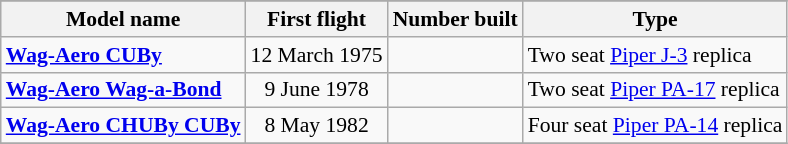<table class="wikitable" align=center style="font-size:90%;">
<tr>
</tr>
<tr style="background:#efefef;">
<th>Model name</th>
<th>First flight</th>
<th>Number built</th>
<th>Type</th>
</tr>
<tr>
<td align=left><strong><a href='#'>Wag-Aero CUBy</a></strong></td>
<td align=center>12 March 1975</td>
<td align=center></td>
<td align=left>Two seat <a href='#'>Piper J-3</a> replica</td>
</tr>
<tr>
<td align=left><strong><a href='#'>Wag-Aero Wag-a-Bond</a></strong></td>
<td align=center>9 June 1978</td>
<td align=center></td>
<td align=left>Two seat <a href='#'>Piper PA-17</a> replica</td>
</tr>
<tr>
<td align=left><strong><a href='#'>Wag-Aero CHUBy CUBy</a></strong></td>
<td align=center>8 May 1982</td>
<td align=center></td>
<td align=left>Four seat <a href='#'>Piper PA-14</a> replica</td>
</tr>
<tr>
</tr>
</table>
